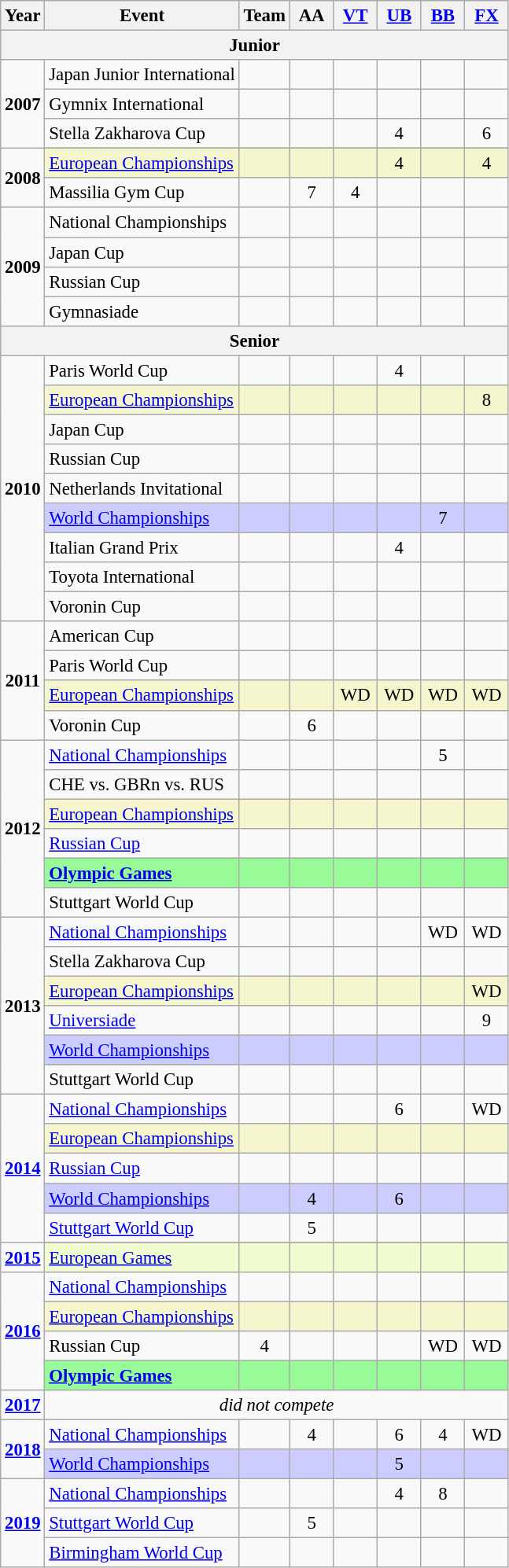<table class="wikitable" style="text-align:center; font-size:95%;">
<tr>
<th align="center">Year</th>
<th align="center">Event</th>
<th style="width:30px;">Team</th>
<th style="width:30px;">AA</th>
<th style="width:30px;"><a href='#'>VT</a></th>
<th style="width:30px;"><a href='#'>UB</a></th>
<th style="width:30px;"><a href='#'>BB</a></th>
<th style="width:30px;"><a href='#'>FX</a></th>
</tr>
<tr>
<th colspan="8"><strong>Junior</strong></th>
</tr>
<tr>
<td rowspan="3"><strong>2007</strong></td>
<td align=left>Japan Junior International</td>
<td></td>
<td></td>
<td></td>
<td></td>
<td></td>
<td></td>
</tr>
<tr>
<td align=left>Gymnix International</td>
<td></td>
<td></td>
<td></td>
<td></td>
<td></td>
<td></td>
</tr>
<tr>
<td align=left>Stella Zakharova Cup</td>
<td></td>
<td></td>
<td></td>
<td>4</td>
<td></td>
<td>6</td>
</tr>
<tr>
<td rowspan="3"><strong>2008</strong></td>
</tr>
<tr bgcolor="#f5f6ce">
<td align=left><a href='#'>European Championships</a></td>
<td></td>
<td></td>
<td></td>
<td>4</td>
<td></td>
<td>4</td>
</tr>
<tr>
<td align=left>Massilia Gym Cup</td>
<td></td>
<td>7</td>
<td>4</td>
<td></td>
<td></td>
<td></td>
</tr>
<tr>
<td rowspan="4"><strong>2009</strong></td>
<td align=left>National Championships</td>
<td></td>
<td></td>
<td></td>
<td></td>
<td></td>
<td></td>
</tr>
<tr>
<td align=left>Japan Cup</td>
<td></td>
<td></td>
<td></td>
<td></td>
<td></td>
<td></td>
</tr>
<tr>
<td align=left>Russian Cup</td>
<td></td>
<td></td>
<td></td>
<td></td>
<td></td>
<td></td>
</tr>
<tr>
<td align=left>Gymnasiade</td>
<td></td>
<td></td>
<td></td>
<td></td>
<td></td>
<td></td>
</tr>
<tr>
<th colspan="8"><strong>Senior</strong></th>
</tr>
<tr>
<td rowspan="9"><strong>2010</strong></td>
<td align=left>Paris World Cup</td>
<td></td>
<td></td>
<td></td>
<td>4</td>
<td></td>
<td></td>
</tr>
<tr bgcolor="#f5f6ce">
<td align=left><a href='#'>European Championships</a></td>
<td></td>
<td></td>
<td></td>
<td></td>
<td></td>
<td>8</td>
</tr>
<tr>
<td align=left>Japan Cup</td>
<td></td>
<td></td>
<td></td>
<td></td>
<td></td>
<td></td>
</tr>
<tr>
<td align=left>Russian Cup</td>
<td></td>
<td></td>
<td></td>
<td></td>
<td></td>
<td></td>
</tr>
<tr>
<td align=left>Netherlands Invitational</td>
<td></td>
<td></td>
<td></td>
<td></td>
<td></td>
<td></td>
</tr>
<tr style="background:#ccf;">
<td align=left><a href='#'>World Championships</a></td>
<td></td>
<td></td>
<td></td>
<td></td>
<td>7</td>
<td></td>
</tr>
<tr>
<td align=left>Italian Grand Prix</td>
<td></td>
<td></td>
<td></td>
<td>4</td>
<td></td>
<td></td>
</tr>
<tr>
<td align=left>Toyota International</td>
<td></td>
<td></td>
<td></td>
<td></td>
<td></td>
<td></td>
</tr>
<tr>
<td align=left>Voronin Cup</td>
<td></td>
<td></td>
<td></td>
<td></td>
<td></td>
<td></td>
</tr>
<tr>
<td rowspan="4"><strong>2011</strong></td>
<td align=left>American Cup</td>
<td></td>
<td></td>
<td></td>
<td></td>
<td></td>
<td></td>
</tr>
<tr>
<td align=left>Paris World Cup</td>
<td></td>
<td></td>
<td></td>
<td></td>
<td></td>
<td></td>
</tr>
<tr bgcolor="#f5f6ce">
<td align=left><a href='#'>European Championships</a></td>
<td></td>
<td></td>
<td>WD</td>
<td>WD</td>
<td>WD</td>
<td>WD</td>
</tr>
<tr>
<td align=left>Voronin Cup</td>
<td></td>
<td>6</td>
<td></td>
<td></td>
<td></td>
<td></td>
</tr>
<tr>
<td rowspan="6"><strong>2012</strong></td>
<td align=left><a href='#'>National Championships</a></td>
<td></td>
<td></td>
<td></td>
<td></td>
<td>5</td>
<td></td>
</tr>
<tr>
<td align=left>CHE vs. GBRn vs. RUS</td>
<td></td>
<td></td>
<td></td>
<td></td>
<td></td>
<td></td>
</tr>
<tr bgcolor="#f5f6ce">
<td align=left><a href='#'>European Championships</a></td>
<td></td>
<td></td>
<td></td>
<td></td>
<td></td>
<td></td>
</tr>
<tr>
<td align=left><a href='#'>Russian Cup</a></td>
<td></td>
<td></td>
<td></td>
<td></td>
<td></td>
<td></td>
</tr>
<tr style="background:#98fb98;">
<td align=left><strong><a href='#'>Olympic Games</a></strong></td>
<td></td>
<td></td>
<td></td>
<td></td>
<td></td>
<td></td>
</tr>
<tr>
<td align=left>Stuttgart World Cup</td>
<td></td>
<td></td>
<td></td>
<td></td>
<td></td>
<td></td>
</tr>
<tr>
<td rowspan="6"><strong>2013</strong></td>
<td align=left><a href='#'>National Championships</a></td>
<td></td>
<td></td>
<td></td>
<td></td>
<td>WD</td>
<td>WD</td>
</tr>
<tr>
<td align=left>Stella Zakharova Cup</td>
<td></td>
<td></td>
<td></td>
<td></td>
<td></td>
<td></td>
</tr>
<tr bgcolor="#f5f6ce">
<td align=left><a href='#'>European Championships</a></td>
<td></td>
<td></td>
<td></td>
<td></td>
<td></td>
<td>WD</td>
</tr>
<tr>
<td align=left><a href='#'>Universiade</a></td>
<td></td>
<td></td>
<td></td>
<td></td>
<td></td>
<td>9</td>
</tr>
<tr style="background:#ccf;">
<td align=left><a href='#'>World Championships</a></td>
<td></td>
<td></td>
<td></td>
<td></td>
<td></td>
<td></td>
</tr>
<tr>
<td align=left>Stuttgart World Cup</td>
<td></td>
<td></td>
<td></td>
<td></td>
<td></td>
<td></td>
</tr>
<tr>
<td rowspan="5"><strong><a href='#'>2014</a></strong></td>
<td align=left><a href='#'>National Championships</a></td>
<td></td>
<td></td>
<td></td>
<td>6</td>
<td></td>
<td>WD</td>
</tr>
<tr bgcolor="#f5f6ce">
<td align=left><a href='#'>European Championships</a></td>
<td></td>
<td></td>
<td></td>
<td></td>
<td></td>
<td></td>
</tr>
<tr>
<td align=left><a href='#'>Russian Cup</a></td>
<td></td>
<td></td>
<td></td>
<td></td>
<td></td>
<td></td>
</tr>
<tr style="background:#ccf;">
<td align=left><a href='#'>World Championships</a></td>
<td></td>
<td>4</td>
<td></td>
<td>6</td>
<td></td>
<td></td>
</tr>
<tr>
<td align=left><a href='#'>Stuttgart World Cup</a></td>
<td></td>
<td>5</td>
<td></td>
<td></td>
<td></td>
<td></td>
</tr>
<tr>
<td rowspan="2"><strong><a href='#'>2015</a></strong></td>
</tr>
<tr bgcolor=#f0fccf>
<td align=left><a href='#'>European Games</a></td>
<td></td>
<td></td>
<td></td>
<td></td>
<td></td>
<td></td>
</tr>
<tr>
<td rowspan="4"><strong><a href='#'>2016</a></strong></td>
<td align=left><a href='#'>National Championships</a></td>
<td></td>
<td></td>
<td></td>
<td></td>
<td></td>
<td></td>
</tr>
<tr bgcolor="#f5f6ce">
<td align=left><a href='#'>European Championships</a></td>
<td></td>
<td></td>
<td></td>
<td></td>
<td></td>
<td></td>
</tr>
<tr>
<td align=left>Russian Cup</td>
<td>4</td>
<td></td>
<td></td>
<td></td>
<td>WD</td>
<td>WD</td>
</tr>
<tr style="background:#98fb98;">
<td align=left><strong><a href='#'>Olympic Games</a></strong></td>
<td></td>
<td></td>
<td></td>
<td></td>
<td></td>
<td></td>
</tr>
<tr>
<td><strong><a href='#'>2017</a></strong></td>
<td colspan=7><em>did not compete</em></td>
</tr>
<tr>
<td rowspan="2"><strong><a href='#'>2018</a></strong></td>
<td align=left><a href='#'>National Championships</a></td>
<td></td>
<td>4</td>
<td></td>
<td>6</td>
<td>4</td>
<td>WD</td>
</tr>
<tr bgcolor="#ccccff">
<td align=left><a href='#'>World Championships</a></td>
<td></td>
<td></td>
<td></td>
<td>5</td>
<td></td>
<td></td>
</tr>
<tr>
<td rowspan="3"><strong><a href='#'>2019</a></strong></td>
<td align=left><a href='#'>National Championships</a></td>
<td></td>
<td></td>
<td></td>
<td>4</td>
<td>8</td>
<td></td>
</tr>
<tr>
<td align=left><a href='#'>Stuttgart World Cup</a></td>
<td></td>
<td>5</td>
<td></td>
<td></td>
<td></td>
<td></td>
</tr>
<tr>
<td align=left><a href='#'>Birmingham World Cup</a></td>
<td></td>
<td></td>
<td></td>
<td></td>
<td></td>
<td></td>
</tr>
</table>
